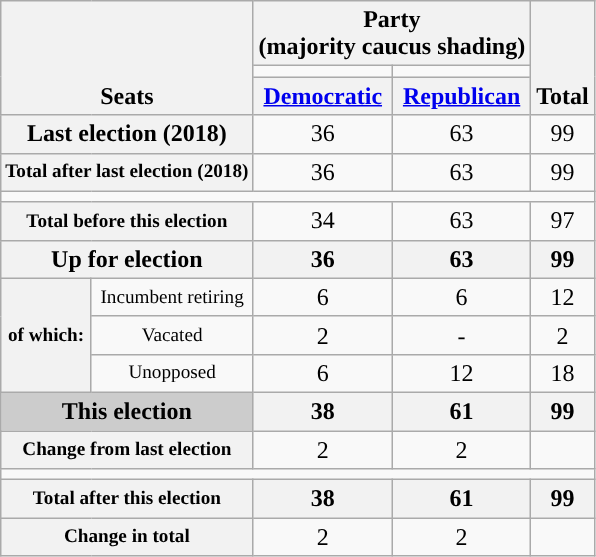<table class=wikitable style="text-align:center">
<tr style="vertical-align:bottom;">
<th rowspan=3 colspan=2>Seats</th>
<th colspan=2>Party <div>(majority caucus shading)</div></th>
<th rowspan=3>Total</th>
</tr>
<tr style="height:5px">
<td style="background-color:"></td>
<td style="background-color:"></td>
</tr>
<tr>
<th><a href='#'>Democratic</a></th>
<th><a href='#'>Republican</a></th>
</tr>
<tr>
<th nowrap colspan=2>Last election (2018)</th>
<td>36</td>
<td>63</td>
<td>99</td>
</tr>
<tr>
<th nowrap style="font-size:80%" colspan=2>Total after last election (2018)</th>
<td>36</td>
<td>63</td>
<td>99</td>
</tr>
<tr>
<td colspan=5></td>
</tr>
<tr>
<th nowrap style="font-size:80%" colspan=2>Total before this election</th>
<td>34</td>
<td>63</td>
<td>97</td>
</tr>
<tr>
<th colspan=2>Up for election</th>
<th>36</th>
<th>63</th>
<th>99</th>
</tr>
<tr>
<th style="font-size:80%" rowspan=3>of which:</th>
<td nowrap style="font-size:80%">Incumbent retiring</td>
<td>6</td>
<td>6</td>
<td>12</td>
</tr>
<tr>
<td nowrap style="font-size:80%">Vacated</td>
<td>2</td>
<td>-</td>
<td>2</td>
</tr>
<tr>
<td nowrap style="font-size:80%">Unopposed</td>
<td>6</td>
<td>12</td>
<td>18</td>
</tr>
<tr>
<th style="background:#ccc" colspan=2>This election</th>
<th>38</th>
<th>61</th>
<th>99</th>
</tr>
<tr>
<th nowrap style="font-size:80%"  colspan=2>Change from last election</th>
<td> 2</td>
<td> 2</td>
<td></td>
</tr>
<tr>
<td colspan=5></td>
</tr>
<tr>
<th nowrap style="font-size:80%" colspan=2>Total after this election</th>
<th>38</th>
<th>61</th>
<th>99</th>
</tr>
<tr>
<th nowrap style="font-size:80%"  colspan=2>Change in total</th>
<td> 2</td>
<td> 2</td>
<td></td>
</tr>
</table>
